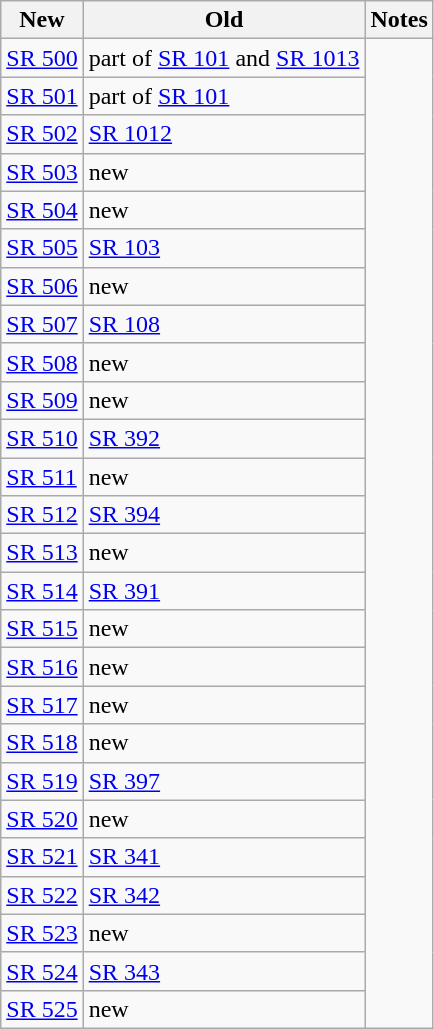<table class=wikitable>
<tr>
<th>New</th>
<th>Old</th>
<th>Notes</th>
</tr>
<tr>
<td><a href='#'>SR 500</a></td>
<td>part of <a href='#'>SR 101</a> and <a href='#'>SR 1013</a></td>
</tr>
<tr>
<td><a href='#'>SR 501</a></td>
<td>part of <a href='#'>SR 101</a></td>
</tr>
<tr>
<td><a href='#'>SR 502</a></td>
<td><a href='#'>SR 1012</a></td>
</tr>
<tr>
<td><a href='#'>SR 503</a></td>
<td>new</td>
</tr>
<tr>
<td><a href='#'>SR 504</a></td>
<td>new</td>
</tr>
<tr>
<td><a href='#'>SR 505</a></td>
<td><a href='#'>SR 103</a></td>
</tr>
<tr>
<td><a href='#'>SR 506</a></td>
<td>new</td>
</tr>
<tr>
<td><a href='#'>SR 507</a></td>
<td><a href='#'>SR 108</a></td>
</tr>
<tr>
<td><a href='#'>SR 508</a></td>
<td>new</td>
</tr>
<tr>
<td><a href='#'>SR 509</a></td>
<td>new</td>
</tr>
<tr>
<td><a href='#'>SR 510</a></td>
<td><a href='#'>SR 392</a></td>
</tr>
<tr>
<td><a href='#'>SR 511</a></td>
<td>new</td>
</tr>
<tr>
<td><a href='#'>SR 512</a></td>
<td><a href='#'>SR 394</a></td>
</tr>
<tr>
<td><a href='#'>SR 513</a></td>
<td>new</td>
</tr>
<tr>
<td><a href='#'>SR 514</a></td>
<td><a href='#'>SR 391</a></td>
</tr>
<tr>
<td><a href='#'>SR 515</a></td>
<td>new</td>
</tr>
<tr>
<td><a href='#'>SR 516</a></td>
<td>new</td>
</tr>
<tr>
<td><a href='#'>SR 517</a></td>
<td>new</td>
</tr>
<tr>
<td><a href='#'>SR 518</a></td>
<td>new</td>
</tr>
<tr>
<td><a href='#'>SR 519</a></td>
<td><a href='#'>SR 397</a></td>
</tr>
<tr>
<td><a href='#'>SR 520</a></td>
<td>new</td>
</tr>
<tr>
<td><a href='#'>SR 521</a></td>
<td><a href='#'>SR 341</a></td>
</tr>
<tr>
<td><a href='#'>SR 522</a></td>
<td><a href='#'>SR 342</a></td>
</tr>
<tr>
<td><a href='#'>SR 523</a></td>
<td>new</td>
</tr>
<tr>
<td><a href='#'>SR 524</a></td>
<td><a href='#'>SR 343</a></td>
</tr>
<tr>
<td><a href='#'>SR 525</a></td>
<td>new</td>
</tr>
</table>
